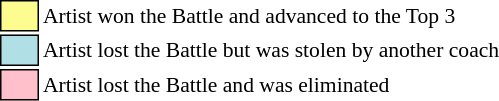<table class="toccolours" style="font-size: 90%; white-space: nowrap;">
<tr>
<td style="background:#fdfc8f; border:1px solid black;">      </td>
<td>Artist won the Battle and advanced to the Top 3</td>
</tr>
<tr>
<td style="background:#b0e0e6; border:1px solid black;">      </td>
<td>Artist lost the Battle but was stolen by another coach</td>
</tr>
<tr>
<td style="background:pink; border:1px solid black;">      </td>
<td>Artist lost the Battle and was eliminated</td>
</tr>
<tr>
</tr>
</table>
